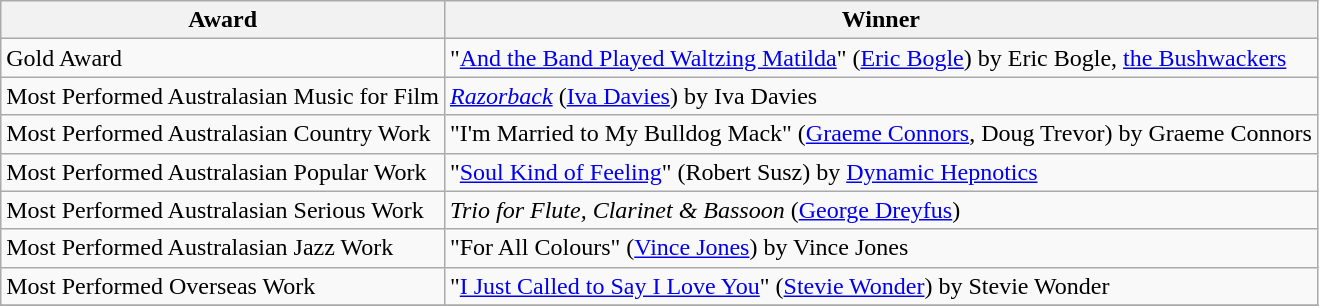<table class="wikitable">
<tr>
<th>Award</th>
<th>Winner</th>
</tr>
<tr>
<td>Gold Award</td>
<td>"<a href='#'>And the Band Played Waltzing Matilda</a>" (<a href='#'>Eric Bogle</a>) by Eric Bogle, <a href='#'>the Bushwackers</a></td>
</tr>
<tr>
<td>Most Performed Australasian Music for Film</td>
<td><em><a href='#'>Razorback</a></em> (<a href='#'>Iva Davies</a>) by Iva Davies</td>
</tr>
<tr>
<td>Most Performed Australasian Country Work</td>
<td>"I'm Married to My Bulldog Mack" (<a href='#'>Graeme Connors</a>, Doug Trevor) by Graeme Connors</td>
</tr>
<tr>
<td>Most Performed Australasian Popular Work</td>
<td>"<a href='#'>Soul Kind of Feeling</a>" (Robert Susz) by <a href='#'>Dynamic Hepnotics</a></td>
</tr>
<tr>
<td>Most Performed Australasian Serious Work</td>
<td><em>Trio for Flute, Clarinet & Bassoon</em> (<a href='#'>George Dreyfus</a>)</td>
</tr>
<tr>
<td>Most Performed Australasian Jazz Work</td>
<td>"For All Colours" (<a href='#'>Vince Jones</a>) by Vince Jones</td>
</tr>
<tr>
<td>Most Performed Overseas Work</td>
<td>"<a href='#'>I Just Called to Say I Love You</a>" (<a href='#'>Stevie Wonder</a>) by Stevie Wonder</td>
</tr>
<tr>
</tr>
</table>
